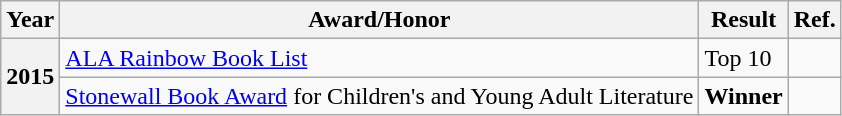<table class="wikitable">
<tr>
<th>Year</th>
<th>Award/Honor</th>
<th>Result</th>
<th>Ref.</th>
</tr>
<tr>
<th rowspan="2">2015</th>
<td><a href='#'>ALA Rainbow Book List</a></td>
<td>Top 10</td>
<td></td>
</tr>
<tr>
<td><a href='#'>Stonewall Book Award</a> for Children's and Young Adult Literature</td>
<td><strong>Winner</strong></td>
<td></td>
</tr>
</table>
